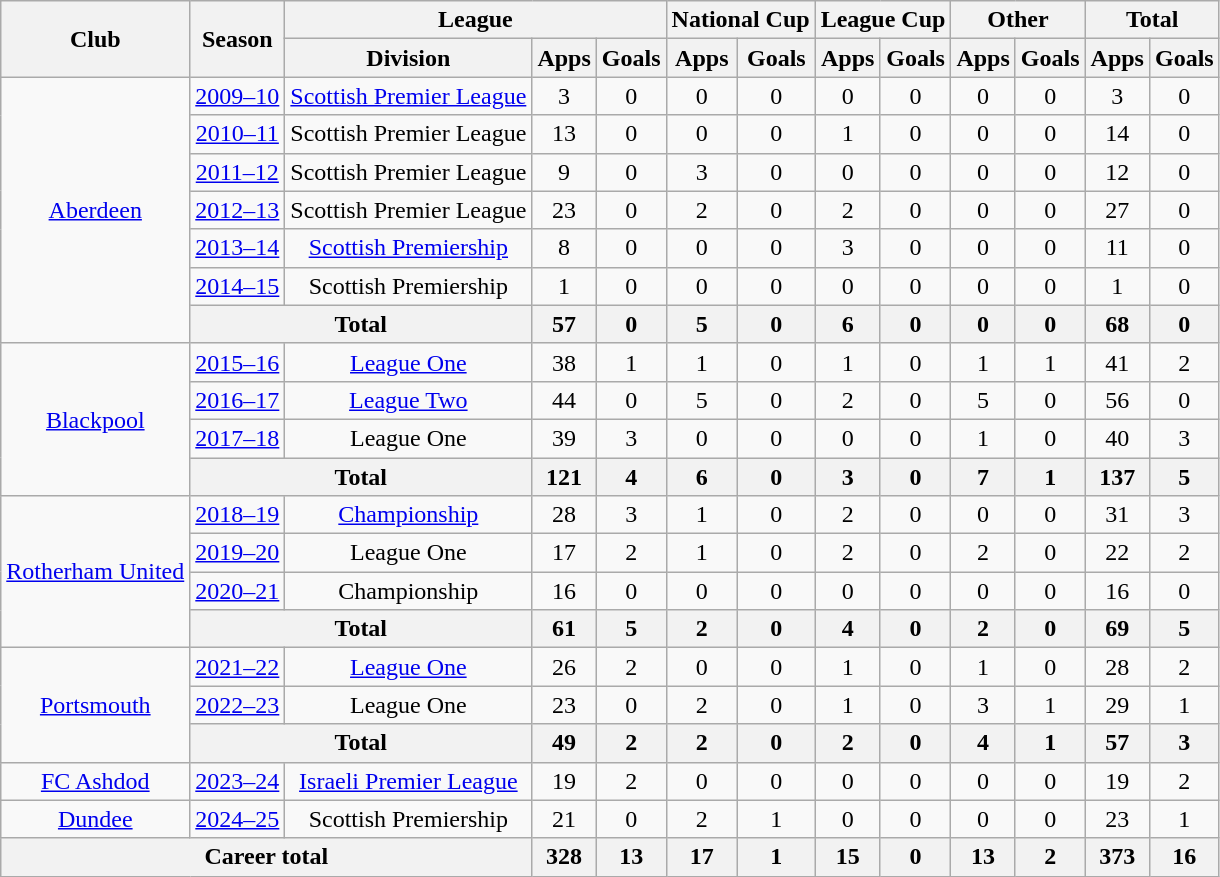<table class="wikitable" style="text-align: center">
<tr>
<th rowspan="2">Club</th>
<th rowspan="2">Season</th>
<th colspan="3">League</th>
<th colspan="2">National Cup</th>
<th colspan="2">League Cup</th>
<th colspan="2">Other</th>
<th colspan="2">Total</th>
</tr>
<tr>
<th>Division</th>
<th>Apps</th>
<th>Goals</th>
<th>Apps</th>
<th>Goals</th>
<th>Apps</th>
<th>Goals</th>
<th>Apps</th>
<th>Goals</th>
<th>Apps</th>
<th>Goals</th>
</tr>
<tr>
<td rowspan="7"><a href='#'>Aberdeen</a></td>
<td><a href='#'>2009–10</a></td>
<td><a href='#'>Scottish Premier League</a></td>
<td>3</td>
<td>0</td>
<td>0</td>
<td>0</td>
<td>0</td>
<td>0</td>
<td>0</td>
<td>0</td>
<td>3</td>
<td>0</td>
</tr>
<tr>
<td><a href='#'>2010–11</a></td>
<td>Scottish Premier League</td>
<td>13</td>
<td>0</td>
<td>0</td>
<td>0</td>
<td>1</td>
<td>0</td>
<td>0</td>
<td>0</td>
<td>14</td>
<td>0</td>
</tr>
<tr>
<td><a href='#'>2011–12</a></td>
<td>Scottish Premier League</td>
<td>9</td>
<td>0</td>
<td>3</td>
<td>0</td>
<td>0</td>
<td>0</td>
<td>0</td>
<td>0</td>
<td>12</td>
<td>0</td>
</tr>
<tr>
<td><a href='#'>2012–13</a></td>
<td>Scottish Premier League</td>
<td>23</td>
<td>0</td>
<td>2</td>
<td>0</td>
<td>2</td>
<td>0</td>
<td>0</td>
<td>0</td>
<td>27</td>
<td>0</td>
</tr>
<tr>
<td><a href='#'>2013–14</a></td>
<td><a href='#'>Scottish Premiership</a></td>
<td>8</td>
<td>0</td>
<td>0</td>
<td>0</td>
<td>3</td>
<td>0</td>
<td>0</td>
<td>0</td>
<td>11</td>
<td>0</td>
</tr>
<tr>
<td><a href='#'>2014–15</a></td>
<td>Scottish Premiership</td>
<td>1</td>
<td>0</td>
<td>0</td>
<td>0</td>
<td>0</td>
<td>0</td>
<td>0</td>
<td>0</td>
<td>1</td>
<td>0</td>
</tr>
<tr>
<th colspan="2">Total</th>
<th>57</th>
<th>0</th>
<th>5</th>
<th>0</th>
<th>6</th>
<th>0</th>
<th>0</th>
<th>0</th>
<th>68</th>
<th>0</th>
</tr>
<tr>
<td rowspan="4"><a href='#'>Blackpool</a></td>
<td><a href='#'>2015–16</a></td>
<td><a href='#'>League One</a></td>
<td>38</td>
<td>1</td>
<td>1</td>
<td>0</td>
<td>1</td>
<td>0</td>
<td>1</td>
<td>1</td>
<td>41</td>
<td>2</td>
</tr>
<tr>
<td><a href='#'>2016–17</a></td>
<td><a href='#'>League Two</a></td>
<td>44</td>
<td>0</td>
<td>5</td>
<td>0</td>
<td>2</td>
<td>0</td>
<td>5</td>
<td>0</td>
<td>56</td>
<td>0</td>
</tr>
<tr>
<td><a href='#'>2017–18</a></td>
<td>League One</td>
<td>39</td>
<td>3</td>
<td>0</td>
<td>0</td>
<td>0</td>
<td>0</td>
<td>1</td>
<td>0</td>
<td>40</td>
<td>3</td>
</tr>
<tr>
<th colspan="2">Total</th>
<th>121</th>
<th>4</th>
<th>6</th>
<th>0</th>
<th>3</th>
<th>0</th>
<th>7</th>
<th>1</th>
<th>137</th>
<th>5</th>
</tr>
<tr>
<td rowspan=4><a href='#'>Rotherham United</a></td>
<td><a href='#'>2018–19</a></td>
<td><a href='#'>Championship</a></td>
<td>28</td>
<td>3</td>
<td>1</td>
<td>0</td>
<td>2</td>
<td>0</td>
<td>0</td>
<td>0</td>
<td>31</td>
<td>3</td>
</tr>
<tr>
<td><a href='#'>2019–20</a></td>
<td>League One</td>
<td>17</td>
<td>2</td>
<td>1</td>
<td>0</td>
<td>2</td>
<td>0</td>
<td>2</td>
<td>0</td>
<td>22</td>
<td>2</td>
</tr>
<tr>
<td><a href='#'>2020–21</a></td>
<td>Championship</td>
<td>16</td>
<td>0</td>
<td>0</td>
<td>0</td>
<td>0</td>
<td>0</td>
<td>0</td>
<td>0</td>
<td>16</td>
<td>0</td>
</tr>
<tr>
<th colspan=2>Total</th>
<th>61</th>
<th>5</th>
<th>2</th>
<th>0</th>
<th>4</th>
<th>0</th>
<th>2</th>
<th>0</th>
<th>69</th>
<th>5</th>
</tr>
<tr>
<td rowspan="3"><a href='#'>Portsmouth</a></td>
<td><a href='#'>2021–22</a></td>
<td><a href='#'>League One</a></td>
<td>26</td>
<td>2</td>
<td>0</td>
<td>0</td>
<td>1</td>
<td>0</td>
<td>1</td>
<td>0</td>
<td>28</td>
<td>2</td>
</tr>
<tr>
<td><a href='#'>2022–23</a></td>
<td>League One</td>
<td>23</td>
<td>0</td>
<td>2</td>
<td>0</td>
<td>1</td>
<td>0</td>
<td>3</td>
<td>1</td>
<td>29</td>
<td>1</td>
</tr>
<tr>
<th colspan=2>Total</th>
<th>49</th>
<th>2</th>
<th>2</th>
<th>0</th>
<th>2</th>
<th>0</th>
<th>4</th>
<th>1</th>
<th>57</th>
<th>3</th>
</tr>
<tr>
<td><a href='#'>FC Ashdod</a></td>
<td><a href='#'>2023–24</a></td>
<td><a href='#'>Israeli Premier League</a></td>
<td>19</td>
<td>2</td>
<td>0</td>
<td>0</td>
<td>0</td>
<td>0</td>
<td>0</td>
<td>0</td>
<td>19</td>
<td>2</td>
</tr>
<tr>
<td><a href='#'>Dundee</a></td>
<td><a href='#'>2024–25</a></td>
<td>Scottish Premiership</td>
<td>21</td>
<td>0</td>
<td>2</td>
<td>1</td>
<td>0</td>
<td>0</td>
<td>0</td>
<td>0</td>
<td>23</td>
<td>1</td>
</tr>
<tr>
<th colspan="3">Career total</th>
<th>328</th>
<th>13</th>
<th>17</th>
<th>1</th>
<th>15</th>
<th>0</th>
<th>13</th>
<th>2</th>
<th>373</th>
<th>16</th>
</tr>
</table>
